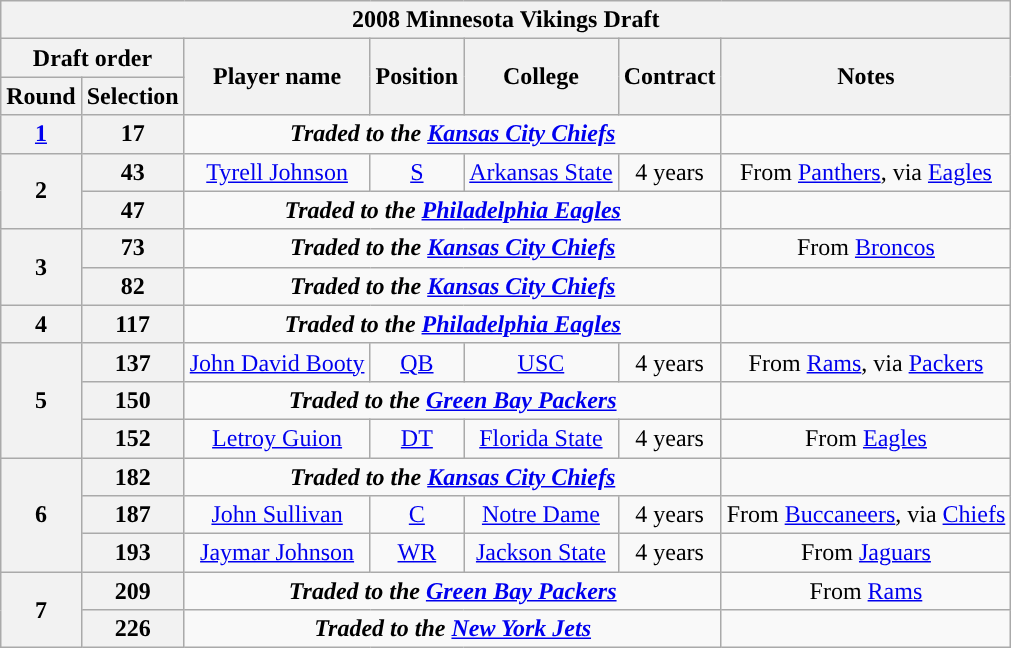<table class="wikitable" style="text-align:center">
<tr>
<th colspan="7">2008 Minnesota Vikings Draft</th>
</tr>
<tr>
<th colspan="2">Draft order</th>
<th rowspan="2">Player name</th>
<th rowspan="2">Position</th>
<th rowspan="2">College</th>
<th rowspan="2">Contract</th>
<th rowspan="2">Notes</th>
</tr>
<tr>
<th>Round</th>
<th>Selection</th>
</tr>
<tr>
<th><a href='#'>1</a></th>
<th>17</th>
<td colspan="4"><strong><em>Traded to the <a href='#'>Kansas City Chiefs</a></em></strong></td>
<td></td>
</tr>
<tr>
<th rowspan="2">2</th>
<th>43</th>
<td><a href='#'>Tyrell Johnson</a></td>
<td><a href='#'>S</a></td>
<td><a href='#'>Arkansas State</a></td>
<td>4 years</td>
<td>From <a href='#'>Panthers</a>, via <a href='#'>Eagles</a></td>
</tr>
<tr>
<th>47</th>
<td colspan="4"><strong><em>Traded to the <a href='#'>Philadelphia Eagles</a></em></strong></td>
<td></td>
</tr>
<tr>
<th rowspan="2">3</th>
<th>73</th>
<td colspan="4"><strong><em>Traded to the <a href='#'>Kansas City Chiefs</a></em></strong></td>
<td>From <a href='#'>Broncos</a></td>
</tr>
<tr>
<th>82</th>
<td colspan="4"><strong><em>Traded to the <a href='#'>Kansas City Chiefs</a></em></strong></td>
<td></td>
</tr>
<tr>
<th>4</th>
<th>117</th>
<td colspan="4"><strong><em>Traded to the <a href='#'>Philadelphia Eagles</a></em></strong></td>
<td></td>
</tr>
<tr>
<th rowspan="3">5</th>
<th>137</th>
<td><a href='#'>John David Booty</a></td>
<td><a href='#'>QB</a></td>
<td><a href='#'>USC</a></td>
<td>4 years</td>
<td>From <a href='#'>Rams</a>, via <a href='#'>Packers</a></td>
</tr>
<tr>
<th>150</th>
<td colspan="4"><strong><em>Traded to the <a href='#'>Green Bay Packers</a></em></strong></td>
<td></td>
</tr>
<tr>
<th>152</th>
<td><a href='#'>Letroy Guion</a></td>
<td><a href='#'>DT</a></td>
<td><a href='#'>Florida State</a></td>
<td>4 years</td>
<td>From <a href='#'>Eagles</a></td>
</tr>
<tr>
<th rowspan="3">6</th>
<th>182</th>
<td colspan="4"><strong><em>Traded to the <a href='#'>Kansas City Chiefs</a></em></strong></td>
<td></td>
</tr>
<tr>
<th>187</th>
<td><a href='#'>John Sullivan</a></td>
<td><a href='#'>C</a></td>
<td><a href='#'>Notre Dame</a></td>
<td>4 years</td>
<td>From <a href='#'>Buccaneers</a>, via <a href='#'>Chiefs</a></td>
</tr>
<tr>
<th>193</th>
<td><a href='#'>Jaymar Johnson</a></td>
<td><a href='#'>WR</a></td>
<td><a href='#'>Jackson State</a></td>
<td>4 years</td>
<td>From <a href='#'>Jaguars</a></td>
</tr>
<tr>
<th rowspan="2">7</th>
<th>209</th>
<td colspan="4"><strong><em>Traded to the <a href='#'>Green Bay Packers</a></em></strong></td>
<td>From <a href='#'>Rams</a></td>
</tr>
<tr>
<th>226</th>
<td colspan="4"><strong><em>Traded to the <a href='#'>New York Jets</a></em></strong></td>
<td></td>
</tr>
</table>
